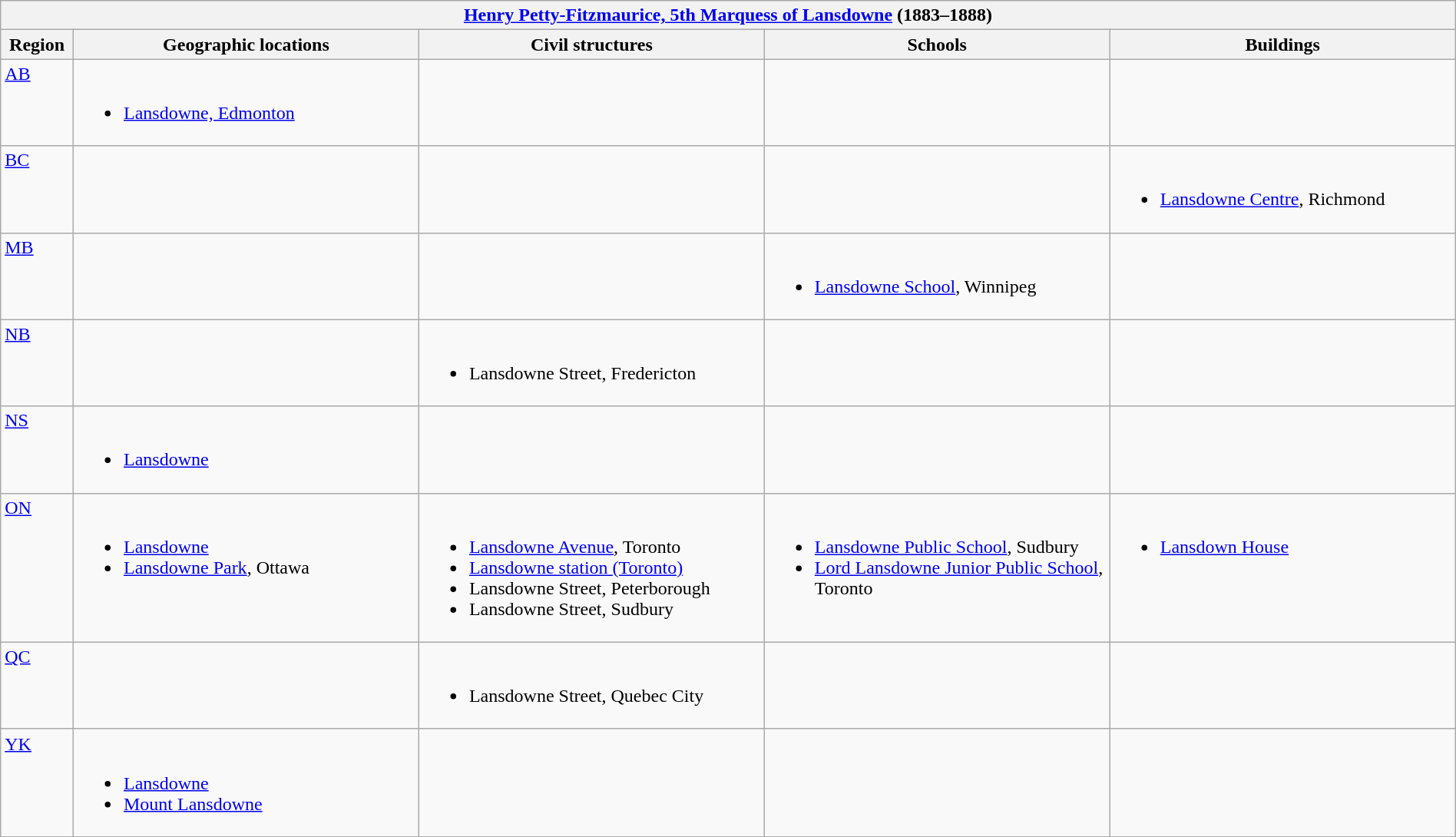<table class="wikitable" width="100%">
<tr>
<th colspan="5"> <a href='#'>Henry Petty-Fitzmaurice, 5th Marquess of Lansdowne</a> (1883–1888)</th>
</tr>
<tr>
<th width="5%">Region</th>
<th width="23.75%">Geographic locations</th>
<th width="23.75%">Civil structures</th>
<th width="23.75%">Schools</th>
<th width="23.75%">Buildings</th>
</tr>
<tr>
<td align=left valign=top> <a href='#'>AB</a></td>
<td align=left valign=top><br><ul><li><a href='#'>Lansdowne, Edmonton</a></li></ul></td>
<td></td>
<td></td>
<td></td>
</tr>
<tr>
<td align=left valign=top> <a href='#'>BC</a></td>
<td></td>
<td></td>
<td></td>
<td align=left valign=top><br><ul><li><a href='#'>Lansdowne Centre</a>, Richmond</li></ul></td>
</tr>
<tr>
<td align=left valign=top> <a href='#'>MB</a></td>
<td></td>
<td></td>
<td align=left valign=top><br><ul><li><a href='#'>Lansdowne School</a>, Winnipeg</li></ul></td>
<td></td>
</tr>
<tr>
<td align=left valign=top> <a href='#'>NB</a></td>
<td></td>
<td align=left valign=top><br><ul><li>Lansdowne Street, Fredericton</li></ul></td>
<td></td>
<td></td>
</tr>
<tr>
<td align=left valign=top> <a href='#'>NS</a></td>
<td align=left valign=top><br><ul><li><a href='#'>Lansdowne</a></li></ul></td>
<td></td>
<td></td>
<td></td>
</tr>
<tr>
<td align=left valign=top> <a href='#'>ON</a></td>
<td align=left valign=top><br><ul><li><a href='#'>Lansdowne</a></li><li><a href='#'>Lansdowne Park</a>, Ottawa</li></ul></td>
<td align=left valign=top><br><ul><li><a href='#'>Lansdowne Avenue</a>, Toronto</li><li><a href='#'>Lansdowne station (Toronto)</a></li><li>Lansdowne Street, Peterborough</li><li>Lansdowne Street, Sudbury</li></ul></td>
<td align=left valign=top><br><ul><li><a href='#'>Lansdowne Public School</a>, Sudbury</li><li><a href='#'>Lord Lansdowne Junior Public School</a>, Toronto</li></ul></td>
<td align=left valign=top><br><ul><li><a href='#'>Lansdown House</a></li></ul></td>
</tr>
<tr>
<td align=left valign=top> <a href='#'>QC</a></td>
<td></td>
<td align=left valign=top><br><ul><li>Lansdowne Street, Quebec City</li></ul></td>
<td></td>
<td></td>
</tr>
<tr>
<td align=left valign=top> <a href='#'>YK</a></td>
<td align=left valign=top><br><ul><li><a href='#'>Lansdowne</a></li><li><a href='#'>Mount Lansdowne</a></li></ul></td>
<td></td>
<td></td>
<td></td>
</tr>
</table>
